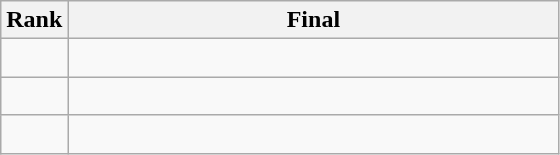<table class="wikitable">
<tr>
<th>Rank</th>
<th style="width: 20em">Final</th>
</tr>
<tr>
<td align="center"></td>
<td><br> </td>
</tr>
<tr>
<td align="center"></td>
<td><br> </td>
</tr>
<tr>
<td align="center"></td>
<td><br> </td>
</tr>
</table>
